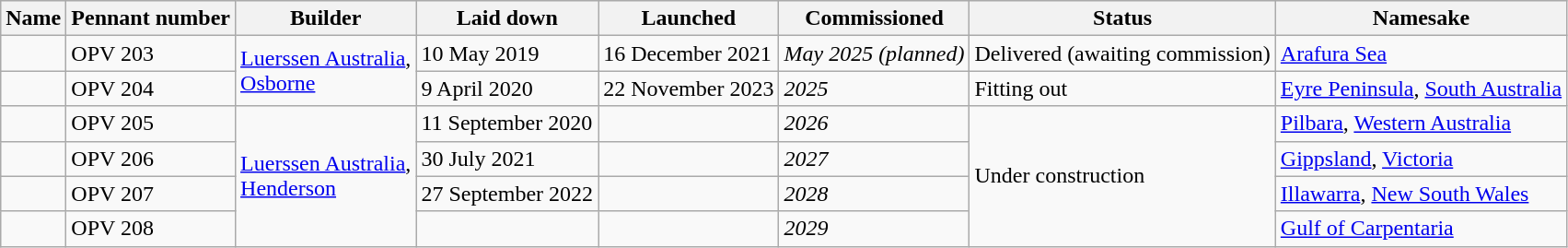<table class="wikitable">
<tr style="background:#efefef;">
<th>Name</th>
<th>Pennant number</th>
<th>Builder</th>
<th>Laid down</th>
<th>Launched</th>
<th>Commissioned</th>
<th>Status</th>
<th>Namesake</th>
</tr>
<tr>
<td></td>
<td>OPV 203</td>
<td rowspan=2><a href='#'>Luerssen Australia</a>,<br><a href='#'>Osborne</a></td>
<td>10 May 2019</td>
<td>16 December 2021</td>
<td><em>May 2025 (planned)</em></td>
<td rowspan="1">Delivered (awaiting commission)</td>
<td><a href='#'>Arafura Sea</a></td>
</tr>
<tr>
<td></td>
<td>OPV 204</td>
<td>9 April 2020</td>
<td>22 November 2023</td>
<td><em>2025</em></td>
<td rowspan="1">Fitting out</td>
<td><a href='#'>Eyre Peninsula</a>, <a href='#'>South Australia</a></td>
</tr>
<tr>
<td></td>
<td>OPV 205</td>
<td rowspan="4"><a href='#'>Luerssen Australia</a>,<br><a href='#'>Henderson</a></td>
<td>11 September 2020</td>
<td></td>
<td><em>2026</em></td>
<td rowspan="4">Under construction</td>
<td><a href='#'>Pilbara</a>, <a href='#'>Western Australia</a></td>
</tr>
<tr>
<td></td>
<td>OPV 206</td>
<td>30 July 2021</td>
<td></td>
<td><em>2027</em></td>
<td><a href='#'>Gippsland</a>, <a href='#'>Victoria</a></td>
</tr>
<tr>
<td></td>
<td>OPV 207</td>
<td>27 September 2022</td>
<td></td>
<td><em>2028</em></td>
<td><a href='#'>Illawarra</a>, <a href='#'>New South Wales</a></td>
</tr>
<tr>
<td></td>
<td>OPV 208</td>
<td></td>
<td></td>
<td><em>2029</em></td>
<td><a href='#'>Gulf of Carpentaria</a></td>
</tr>
</table>
